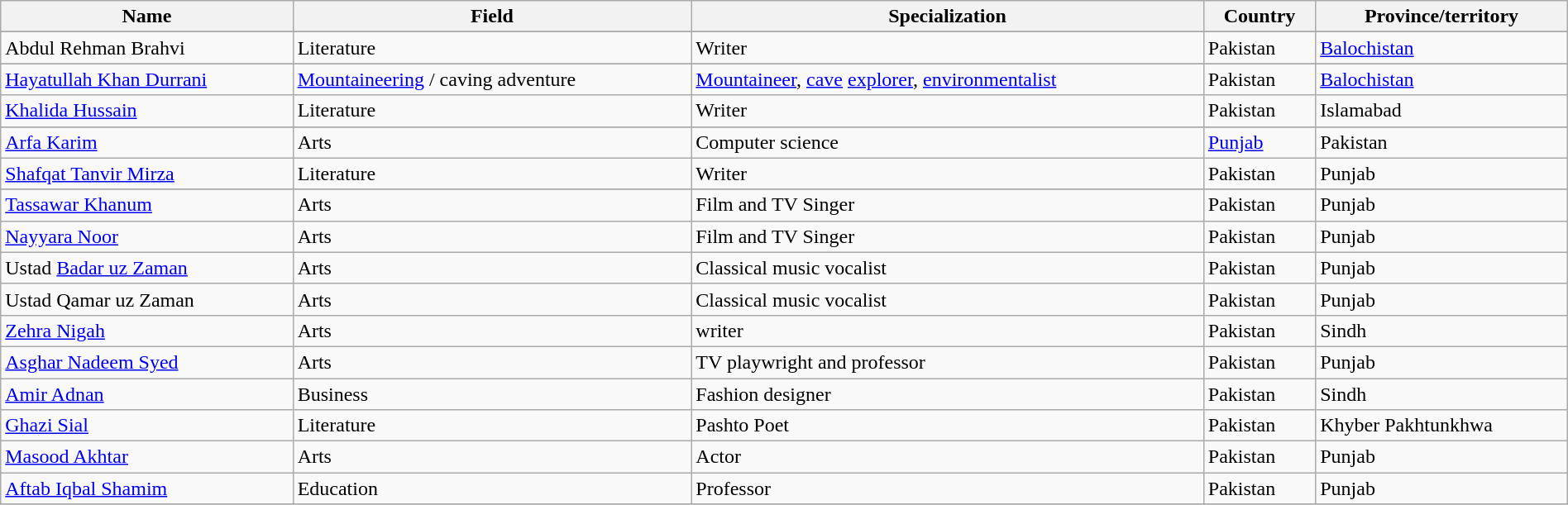<table class="wikitable sortable" width="100%">
<tr>
<th>Name</th>
<th>Field</th>
<th>Specialization</th>
<th>Country</th>
<th>Province/territory</th>
</tr>
<tr bgcolor=#edf3fe>
</tr>
<tr>
<td>Abdul Rehman Brahvi</td>
<td>Literature</td>
<td>Writer</td>
<td>Pakistan</td>
<td><a href='#'>Balochistan</a></td>
</tr>
<tr bgcolor=#edf3fe>
</tr>
<tr>
<td><a href='#'>Hayatullah Khan Durrani</a></td>
<td><a href='#'>Mountaineering</a> / caving adventure</td>
<td><a href='#'>Mountaineer</a>, <a href='#'>cave</a> <a href='#'>explorer</a>, <a href='#'>environmentalist</a></td>
<td>Pakistan</td>
<td><a href='#'>Balochistan</a></td>
</tr>
<tr>
<td><a href='#'>Khalida Hussain</a></td>
<td>Literature</td>
<td>Writer</td>
<td>Pakistan</td>
<td>Islamabad</td>
</tr>
<tr bgcolor=#edf3fe>
</tr>
<tr>
<td><a href='#'>Arfa Karim</a></td>
<td>Arts</td>
<td>Computer science</td>
<td><a href='#'>Punjab</a></td>
<td>Pakistan</td>
</tr>
<tr>
<td><a href='#'>Shafqat Tanvir Mirza</a></td>
<td>Literature</td>
<td>Writer</td>
<td>Pakistan</td>
<td>Punjab</td>
</tr>
<tr bgcolor=#edf3fe>
</tr>
<tr>
<td><a href='#'>Tassawar Khanum</a></td>
<td>Arts</td>
<td>Film and TV Singer</td>
<td>Pakistan</td>
<td>Punjab</td>
</tr>
<tr>
<td><a href='#'>Nayyara Noor</a></td>
<td>Arts</td>
<td>Film and TV Singer</td>
<td>Pakistan</td>
<td>Punjab</td>
</tr>
<tr>
<td>Ustad <a href='#'>Badar uz Zaman</a></td>
<td>Arts</td>
<td>Classical music vocalist</td>
<td>Pakistan</td>
<td>Punjab</td>
</tr>
<tr>
<td>Ustad Qamar uz Zaman</td>
<td>Arts</td>
<td>Classical music vocalist</td>
<td>Pakistan</td>
<td>Punjab</td>
</tr>
<tr>
<td><a href='#'>Zehra Nigah</a></td>
<td>Arts</td>
<td>writer</td>
<td>Pakistan</td>
<td>Sindh</td>
</tr>
<tr>
<td><a href='#'>Asghar Nadeem Syed</a></td>
<td>Arts</td>
<td>TV playwright and professor</td>
<td>Pakistan</td>
<td>Punjab</td>
</tr>
<tr>
<td><a href='#'>Amir Adnan</a></td>
<td>Business</td>
<td>Fashion designer</td>
<td>Pakistan</td>
<td>Sindh</td>
</tr>
<tr>
<td><a href='#'>Ghazi Sial</a></td>
<td>Literature</td>
<td>Pashto Poet</td>
<td>Pakistan</td>
<td>Khyber Pakhtunkhwa</td>
</tr>
<tr>
<td><a href='#'>Masood Akhtar</a></td>
<td>Arts</td>
<td>Actor</td>
<td>Pakistan</td>
<td>Punjab</td>
</tr>
<tr>
<td><a href='#'>Aftab Iqbal Shamim</a></td>
<td>Education</td>
<td>Professor</td>
<td>Pakistan</td>
<td>Punjab</td>
</tr>
<tr>
</tr>
</table>
